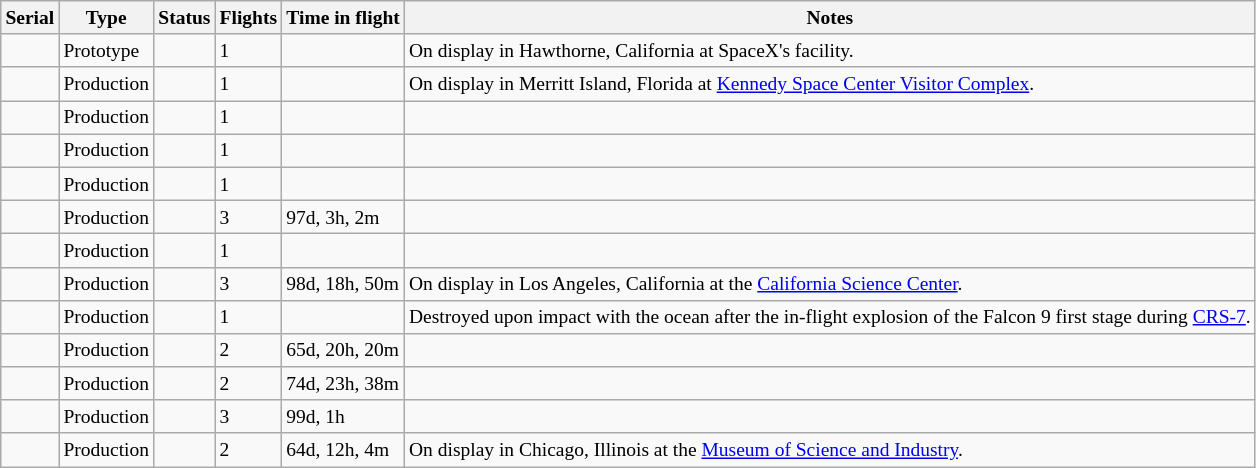<table class="wikitable sortable" style="font-size:small">
<tr>
<th>Serial</th>
<th>Type</th>
<th>Status</th>
<th>Flights</th>
<th>Time in flight</th>
<th class="unsortable">Notes</th>
</tr>
<tr>
<td></td>
<td>Prototype</td>
<td></td>
<td>1</td>
<td data-sort-value="12"></td>
<td>On display in Hawthorne, California at SpaceX's facility.</td>
</tr>
<tr>
<td></td>
<td>Production</td>
<td></td>
<td>1</td>
<td data-sort-value="11"></td>
<td>On display in Merritt Island, Florida at <a href='#'>Kennedy Space Center Visitor Complex</a>.</td>
</tr>
<tr>
<td></td>
<td>Production</td>
<td></td>
<td>1</td>
<td data-sort-value="10"></td>
<td></td>
</tr>
<tr>
<td></td>
<td>Production</td>
<td></td>
<td>1</td>
<td data-sort-value="9"></td>
<td></td>
</tr>
<tr>
<td></td>
<td>Production</td>
<td></td>
<td>1</td>
<td data-sort-value="8"></td>
<td></td>
</tr>
<tr>
<td><a href='#'></a></td>
<td>Production</td>
<td></td>
<td>3</td>
<td data-sort-value="3">97d, 3h, 2m</td>
<td></td>
</tr>
<tr>
<td></td>
<td>Production</td>
<td></td>
<td>1</td>
<td data-sort-value="7"></td>
<td></td>
</tr>
<tr>
<td><a href='#'></a></td>
<td>Production</td>
<td></td>
<td>3</td>
<td data-sort-value="2">98d, 18h, 50m</td>
<td>On display in Los Angeles, California at the <a href='#'>California Science Center</a>.</td>
</tr>
<tr>
<td></td>
<td>Production</td>
<td></td>
<td>1</td>
<td data-sort-value="13"></td>
<td>Destroyed upon impact with the ocean after the in-flight explosion of the Falcon 9 first stage during <a href='#'>CRS-7</a>.</td>
</tr>
<tr>
<td></td>
<td>Production</td>
<td></td>
<td>2</td>
<td data-sort-value="5">65d, 20h, 20m</td>
<td></td>
</tr>
<tr>
<td></td>
<td>Production</td>
<td></td>
<td>2</td>
<td data-sort-value="4">74d, 23h, 38m</td>
<td></td>
</tr>
<tr>
<td></td>
<td>Production</td>
<td></td>
<td>3</td>
<td data-sort-value="1">99d, 1h</td>
<td></td>
</tr>
<tr>
<td></td>
<td>Production</td>
<td></td>
<td>2</td>
<td data-sort-value="6">64d, 12h, 4m</td>
<td>On display in Chicago, Illinois at the <a href='#'>Museum of Science and Industry</a>.</td>
</tr>
</table>
